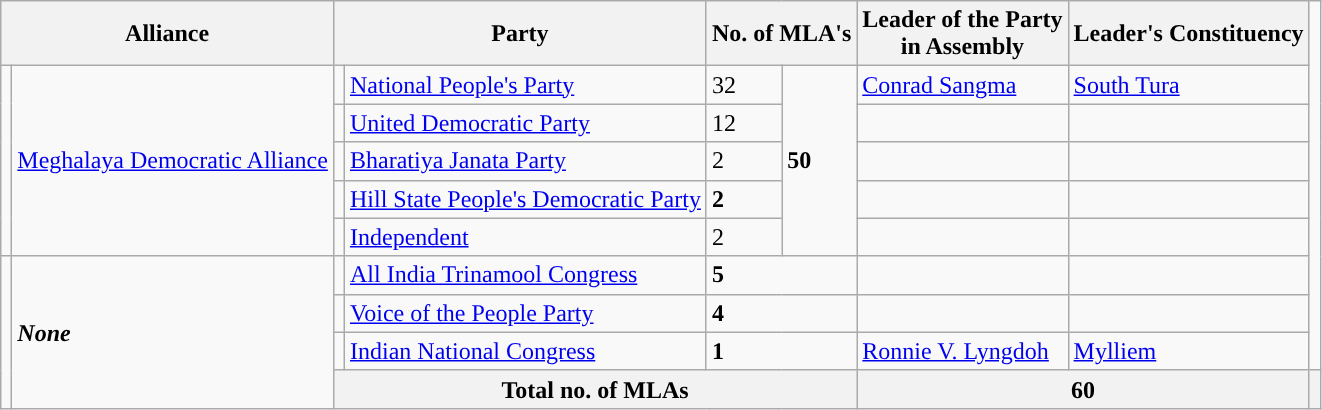<table class="wikitable">
<tr>
<th colspan="2">Alliance</th>
<th colspan="2">Party</th>
<th colspan="2">No. of MLA's</th>
<th>Leader of the Party<br>in Assembly</th>
<th>Leader's Constituency</th>
</tr>
<tr>
<td rowspan="5" style="background:"></td>
<td rowspan="5"><a href='#'>Meghalaya Democratic Alliance</a></td>
<td style="background:"></td>
<td><a href='#'>National People's Party</a></td>
<td>32</td>
<td rowspan="5"><strong>50</strong></td>
<td><a href='#'>Conrad Sangma</a></td>
<td><a href='#'>South Tura</a></td>
</tr>
<tr>
<td style="background:"></td>
<td><a href='#'>United Democratic Party</a></td>
<td>12</td>
<td></td>
<td></td>
</tr>
<tr>
<td style="background:"></td>
<td><a href='#'>Bharatiya Janata Party</a></td>
<td>2</td>
<td></td>
<td></td>
</tr>
<tr>
<td></td>
<td><a href='#'>Hill State People's Democratic Party</a></td>
<td colspan="2"><strong>2</strong></td>
<td></td>
<td></td>
</tr>
<tr>
<td style="background:"></td>
<td><a href='#'>Independent</a></td>
<td>2</td>
<td></td>
<td></td>
</tr>
<tr>
<td rowspan="4"></td>
<td rowspan="4"><strong><em>None</em></strong></td>
<td></td>
<td><a href='#'>All India Trinamool Congress</a></td>
<td colspan="2"><strong>5</strong></td>
<td></td>
<td></td>
</tr>
<tr>
<td></td>
<td><a href='#'>Voice of the People Party</a></td>
<td colspan="2"><strong>4</strong></td>
<td></td>
<td></td>
</tr>
<tr>
<td></td>
<td><a href='#'>Indian National Congress</a></td>
<td colspan="2"><strong>1</strong></td>
<td><a href='#'>Ronnie V. Lyngdoh</a></td>
<td><a href='#'>Mylliem</a></td>
</tr>
<tr>
<th colspan="4">Total no. of MLAs</th>
<th colspan=2>60</th>
<th colspan=2></th>
</tr>
</table>
